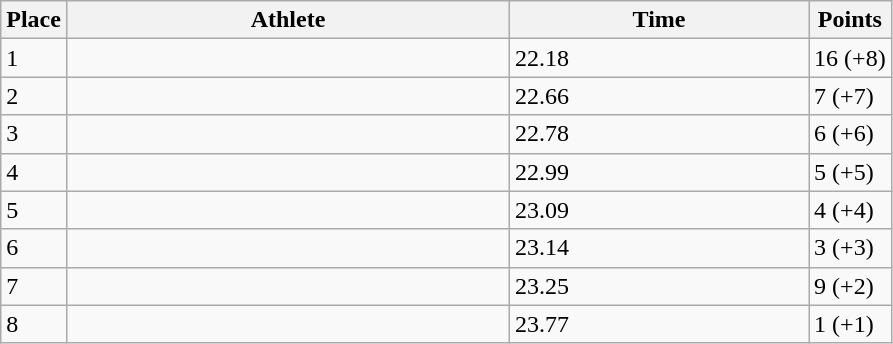<table class="wikitable sortable">
<tr>
<th>Place</th>
<th style="width:18em">Athlete</th>
<th style="width:12em">Time</th>
<th>Points</th>
</tr>
<tr>
<td>1</td>
<td></td>
<td>22.18 </td>
<td>16 (+8)</td>
</tr>
<tr>
<td>2</td>
<td></td>
<td>22.66</td>
<td>7 (+7)</td>
</tr>
<tr>
<td>3</td>
<td></td>
<td>22.78</td>
<td>6 (+6)</td>
</tr>
<tr>
<td>4</td>
<td></td>
<td>22.99</td>
<td>5 (+5)</td>
</tr>
<tr>
<td>5</td>
<td></td>
<td>23.09</td>
<td>4 (+4)</td>
</tr>
<tr>
<td>6</td>
<td></td>
<td>23.14</td>
<td>3 (+3)</td>
</tr>
<tr>
<td>7</td>
<td></td>
<td>23.25</td>
<td>9 (+2)</td>
</tr>
<tr>
<td>8</td>
<td></td>
<td>23.77</td>
<td>1 (+1)</td>
</tr>
</table>
